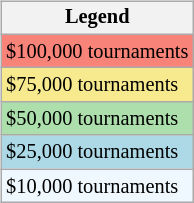<table>
<tr valign=top>
<td><br><table class=wikitable style="font-size:85%">
<tr>
<th>Legend</th>
</tr>
<tr style="background:#f88379;">
<td>$100,000 tournaments</td>
</tr>
<tr style="background:#f7e98e;">
<td>$75,000 tournaments</td>
</tr>
<tr style="background:#addfad;">
<td>$50,000 tournaments</td>
</tr>
<tr style="background:lightblue;">
<td>$25,000 tournaments</td>
</tr>
<tr style="background:#f0f8ff;">
<td>$10,000 tournaments</td>
</tr>
</table>
</td>
</tr>
</table>
